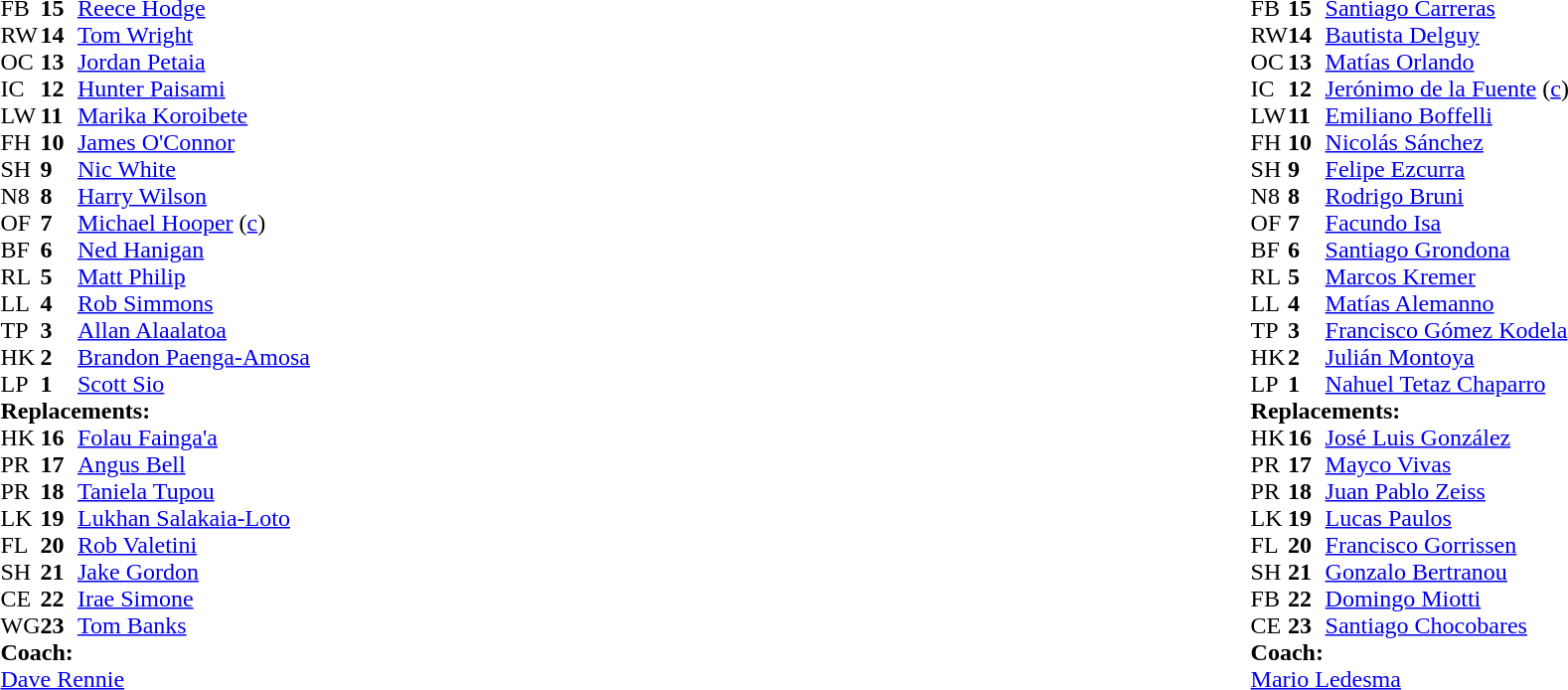<table style="width:100%">
<tr>
<td style="vertical-align:top; width:50%"><br><table cellspacing="0" cellpadding="0">
<tr>
<th width="25"></th>
<th width="25"></th>
</tr>
<tr>
<td>FB</td>
<td><strong>15</strong></td>
<td><a href='#'>Reece Hodge</a></td>
</tr>
<tr>
<td>RW</td>
<td><strong>14</strong></td>
<td><a href='#'>Tom Wright</a></td>
</tr>
<tr>
<td>OC</td>
<td><strong>13</strong></td>
<td><a href='#'>Jordan Petaia</a></td>
<td></td>
<td></td>
</tr>
<tr>
<td>IC</td>
<td><strong>12</strong></td>
<td><a href='#'>Hunter Paisami</a></td>
</tr>
<tr>
<td>LW</td>
<td><strong>11</strong></td>
<td><a href='#'>Marika Koroibete</a></td>
<td></td>
<td></td>
</tr>
<tr>
<td>FH</td>
<td><strong>10</strong></td>
<td><a href='#'>James O'Connor</a></td>
</tr>
<tr>
<td>SH</td>
<td><strong>9</strong></td>
<td><a href='#'>Nic White</a></td>
<td></td>
<td></td>
</tr>
<tr>
<td>N8</td>
<td><strong>8</strong></td>
<td><a href='#'>Harry Wilson</a></td>
<td></td>
<td></td>
</tr>
<tr>
<td>OF</td>
<td><strong>7</strong></td>
<td><a href='#'>Michael Hooper</a> (<a href='#'>c</a>)</td>
<td></td>
</tr>
<tr>
<td>BF</td>
<td><strong>6</strong></td>
<td><a href='#'>Ned Hanigan</a></td>
</tr>
<tr>
<td>RL</td>
<td><strong>5</strong></td>
<td><a href='#'>Matt Philip</a></td>
</tr>
<tr>
<td>LL</td>
<td><strong>4</strong></td>
<td><a href='#'>Rob Simmons</a></td>
<td></td>
<td></td>
</tr>
<tr>
<td>TP</td>
<td><strong>3</strong></td>
<td><a href='#'>Allan Alaalatoa</a></td>
<td></td>
<td></td>
</tr>
<tr>
<td>HK</td>
<td><strong>2</strong></td>
<td><a href='#'>Brandon Paenga-Amosa</a></td>
<td></td>
<td></td>
</tr>
<tr>
<td>LP</td>
<td><strong>1</strong></td>
<td><a href='#'>Scott Sio</a></td>
<td></td>
<td></td>
</tr>
<tr>
<td colspan="3"><strong>Replacements:</strong></td>
</tr>
<tr>
<td>HK</td>
<td><strong>16</strong></td>
<td><a href='#'>Folau Fainga'a</a></td>
<td></td>
<td></td>
</tr>
<tr>
<td>PR</td>
<td><strong>17</strong></td>
<td><a href='#'>Angus Bell</a></td>
<td></td>
<td></td>
</tr>
<tr>
<td>PR</td>
<td><strong>18</strong></td>
<td><a href='#'>Taniela Tupou</a></td>
<td></td>
<td></td>
</tr>
<tr>
<td>LK</td>
<td><strong>19</strong></td>
<td><a href='#'>Lukhan Salakaia-Loto</a></td>
<td></td>
<td></td>
</tr>
<tr>
<td>FL</td>
<td><strong>20</strong></td>
<td><a href='#'>Rob Valetini</a></td>
<td></td>
<td></td>
</tr>
<tr>
<td>SH</td>
<td><strong>21</strong></td>
<td><a href='#'>Jake Gordon</a></td>
<td></td>
<td></td>
</tr>
<tr>
<td>CE</td>
<td><strong>22</strong></td>
<td><a href='#'>Irae Simone</a></td>
<td></td>
<td></td>
</tr>
<tr>
<td>WG</td>
<td><strong>23</strong></td>
<td><a href='#'>Tom Banks</a></td>
<td></td>
<td></td>
</tr>
<tr>
<td colspan="3"><strong>Coach:</strong></td>
</tr>
<tr>
<td colspan="4"> <a href='#'>Dave Rennie</a></td>
</tr>
</table>
</td>
<td style="vertical-align:top"></td>
<td style="vertical-align:top;width:50%"><br><table cellspacing="0" cellpadding="0" style="margin:auto">
<tr>
<th width="25"></th>
<th width="25"></th>
</tr>
<tr>
<td>FB</td>
<td><strong>15</strong></td>
<td><a href='#'>Santiago Carreras</a></td>
</tr>
<tr>
<td>RW</td>
<td><strong>14</strong></td>
<td><a href='#'>Bautista Delguy</a></td>
</tr>
<tr>
<td>OC</td>
<td><strong>13</strong></td>
<td><a href='#'>Matías Orlando</a></td>
</tr>
<tr>
<td>IC</td>
<td><strong>12</strong></td>
<td><a href='#'>Jerónimo de la Fuente</a> (<a href='#'>c</a>)</td>
</tr>
<tr>
<td>LW</td>
<td><strong>11</strong></td>
<td><a href='#'>Emiliano Boffelli</a></td>
</tr>
<tr>
<td>FH</td>
<td><strong>10</strong></td>
<td><a href='#'>Nicolás Sánchez</a></td>
<td></td>
<td></td>
<td></td>
<td></td>
</tr>
<tr>
<td>SH</td>
<td><strong>9</strong></td>
<td><a href='#'>Felipe Ezcurra</a></td>
<td></td>
<td></td>
</tr>
<tr>
<td>N8</td>
<td><strong>8</strong></td>
<td><a href='#'>Rodrigo Bruni</a></td>
<td></td>
<td></td>
</tr>
<tr>
<td>OF</td>
<td><strong>7</strong></td>
<td><a href='#'>Facundo Isa</a></td>
</tr>
<tr>
<td>BF</td>
<td><strong>6</strong></td>
<td><a href='#'>Santiago Grondona</a></td>
<td></td>
<td></td>
</tr>
<tr>
<td>RL</td>
<td><strong>5</strong></td>
<td><a href='#'>Marcos Kremer</a></td>
<td></td>
</tr>
<tr>
<td>LL</td>
<td><strong>4</strong></td>
<td><a href='#'>Matías Alemanno</a></td>
</tr>
<tr>
<td>TP</td>
<td><strong>3</strong></td>
<td><a href='#'>Francisco Gómez Kodela</a></td>
<td></td>
<td></td>
</tr>
<tr>
<td>HK</td>
<td><strong>2</strong></td>
<td><a href='#'>Julián Montoya</a></td>
</tr>
<tr>
<td>LP</td>
<td><strong>1</strong></td>
<td><a href='#'>Nahuel Tetaz Chaparro</a></td>
<td></td>
<td></td>
</tr>
<tr>
<td colspan="3"><strong>Replacements:</strong></td>
</tr>
<tr>
<td>HK</td>
<td><strong>16</strong></td>
<td><a href='#'>José Luis González</a></td>
</tr>
<tr>
<td>PR</td>
<td><strong>17</strong></td>
<td><a href='#'>Mayco Vivas</a></td>
<td></td>
<td></td>
</tr>
<tr>
<td>PR</td>
<td><strong>18</strong></td>
<td><a href='#'>Juan Pablo Zeiss</a></td>
<td></td>
<td></td>
</tr>
<tr>
<td>LK</td>
<td><strong>19</strong></td>
<td><a href='#'>Lucas Paulos</a></td>
<td></td>
<td></td>
</tr>
<tr>
<td>FL</td>
<td><strong>20</strong></td>
<td><a href='#'>Francisco Gorrissen</a></td>
<td></td>
<td></td>
</tr>
<tr>
<td>SH</td>
<td><strong>21</strong></td>
<td><a href='#'>Gonzalo Bertranou</a></td>
<td></td>
<td></td>
</tr>
<tr>
<td>FB</td>
<td><strong>22</strong></td>
<td><a href='#'>Domingo Miotti</a></td>
<td></td>
<td></td>
<td></td>
<td></td>
</tr>
<tr>
<td>CE</td>
<td><strong>23</strong></td>
<td><a href='#'>Santiago Chocobares</a></td>
</tr>
<tr>
<td colspan="3"><strong>Coach:</strong></td>
</tr>
<tr>
<td colspan="4"> <a href='#'>Mario Ledesma</a></td>
</tr>
</table>
</td>
</tr>
</table>
